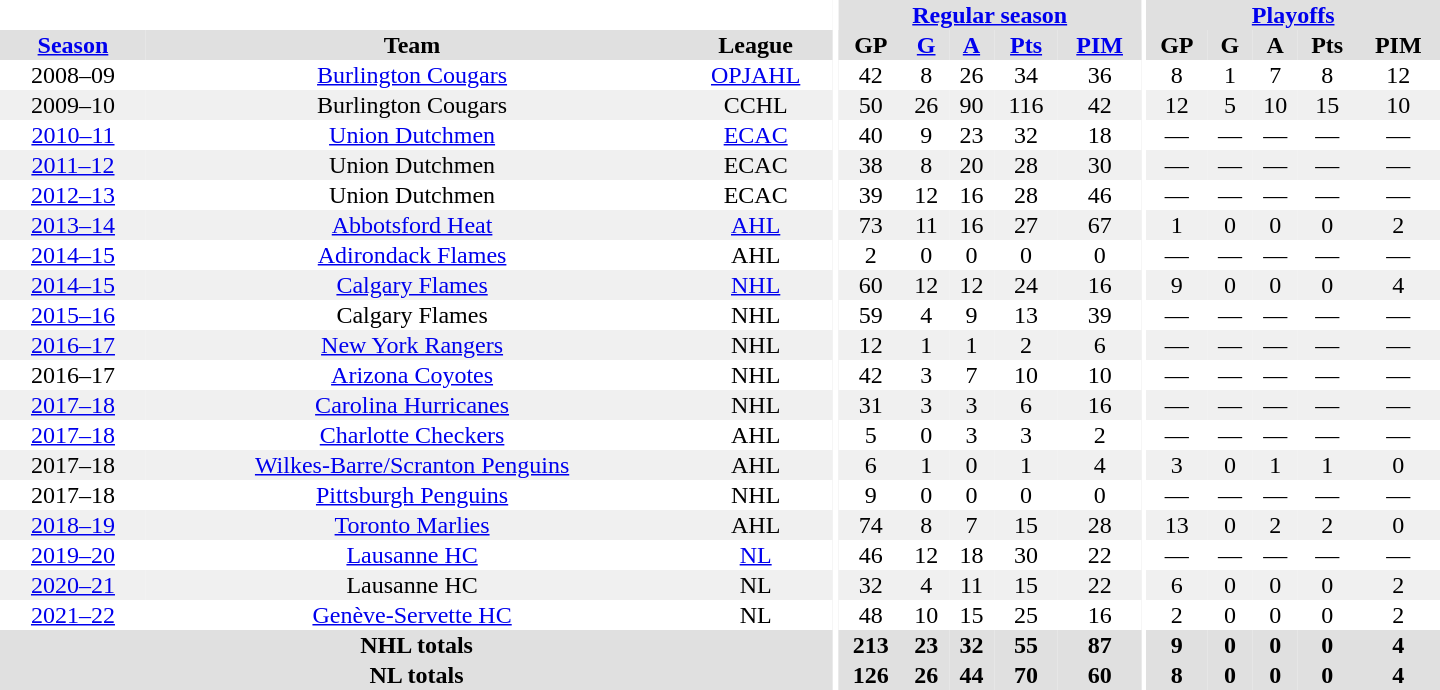<table border="0" cellpadding="1" cellspacing="0" style="text-align:center; width:60em">
<tr bgcolor="#e0e0e0">
<th colspan="3" bgcolor="#ffffff"></th>
<th rowspan="99" bgcolor="#ffffff"></th>
<th colspan="5"><a href='#'>Regular season</a></th>
<th rowspan="99" bgcolor="#ffffff"></th>
<th colspan="5"><a href='#'>Playoffs</a></th>
</tr>
<tr bgcolor="#e0e0e0">
<th><a href='#'>Season</a></th>
<th>Team</th>
<th>League</th>
<th>GP</th>
<th><a href='#'>G</a></th>
<th><a href='#'>A</a></th>
<th><a href='#'>Pts</a></th>
<th><a href='#'>PIM</a></th>
<th>GP</th>
<th>G</th>
<th>A</th>
<th>Pts</th>
<th>PIM</th>
</tr>
<tr>
<td>2008–09</td>
<td><a href='#'>Burlington Cougars</a></td>
<td><a href='#'>OPJAHL</a></td>
<td>42</td>
<td>8</td>
<td>26</td>
<td>34</td>
<td>36</td>
<td>8</td>
<td>1</td>
<td>7</td>
<td>8</td>
<td>12</td>
</tr>
<tr bgcolor="#f0f0f0">
<td>2009–10</td>
<td>Burlington Cougars</td>
<td>CCHL</td>
<td>50</td>
<td>26</td>
<td>90</td>
<td>116</td>
<td>42</td>
<td>12</td>
<td>5</td>
<td>10</td>
<td>15</td>
<td>10</td>
</tr>
<tr>
<td><a href='#'>2010–11</a></td>
<td><a href='#'>Union Dutchmen</a></td>
<td><a href='#'>ECAC</a></td>
<td>40</td>
<td>9</td>
<td>23</td>
<td>32</td>
<td>18</td>
<td>—</td>
<td>—</td>
<td>—</td>
<td>—</td>
<td>—</td>
</tr>
<tr bgcolor="#f0f0f0">
<td><a href='#'>2011–12</a></td>
<td>Union Dutchmen</td>
<td>ECAC</td>
<td>38</td>
<td>8</td>
<td>20</td>
<td>28</td>
<td>30</td>
<td>—</td>
<td>—</td>
<td>—</td>
<td>—</td>
<td>—</td>
</tr>
<tr>
<td><a href='#'>2012–13</a></td>
<td>Union Dutchmen</td>
<td>ECAC</td>
<td>39</td>
<td>12</td>
<td>16</td>
<td>28</td>
<td>46</td>
<td>—</td>
<td>—</td>
<td>—</td>
<td>—</td>
<td>—</td>
</tr>
<tr bgcolor="#f0f0f0">
<td><a href='#'>2013–14</a></td>
<td><a href='#'>Abbotsford Heat</a></td>
<td><a href='#'>AHL</a></td>
<td>73</td>
<td>11</td>
<td>16</td>
<td>27</td>
<td>67</td>
<td>1</td>
<td>0</td>
<td>0</td>
<td>0</td>
<td>2</td>
</tr>
<tr>
<td><a href='#'>2014–15</a></td>
<td><a href='#'>Adirondack Flames</a></td>
<td>AHL</td>
<td>2</td>
<td>0</td>
<td>0</td>
<td>0</td>
<td>0</td>
<td>—</td>
<td>—</td>
<td>—</td>
<td>—</td>
<td>—</td>
</tr>
<tr bgcolor="#f0f0f0">
<td><a href='#'>2014–15</a></td>
<td><a href='#'>Calgary Flames</a></td>
<td><a href='#'>NHL</a></td>
<td>60</td>
<td>12</td>
<td>12</td>
<td>24</td>
<td>16</td>
<td>9</td>
<td>0</td>
<td>0</td>
<td>0</td>
<td>4</td>
</tr>
<tr>
<td><a href='#'>2015–16</a></td>
<td>Calgary Flames</td>
<td>NHL</td>
<td>59</td>
<td>4</td>
<td>9</td>
<td>13</td>
<td>39</td>
<td>—</td>
<td>—</td>
<td>—</td>
<td>—</td>
<td>—</td>
</tr>
<tr bgcolor="#f0f0f0">
<td><a href='#'>2016–17</a></td>
<td><a href='#'>New York Rangers</a></td>
<td>NHL</td>
<td>12</td>
<td>1</td>
<td>1</td>
<td>2</td>
<td>6</td>
<td>—</td>
<td>—</td>
<td>—</td>
<td>—</td>
<td>—</td>
</tr>
<tr>
<td>2016–17</td>
<td><a href='#'>Arizona Coyotes</a></td>
<td>NHL</td>
<td>42</td>
<td>3</td>
<td>7</td>
<td>10</td>
<td>10</td>
<td>—</td>
<td>—</td>
<td>—</td>
<td>—</td>
<td>—</td>
</tr>
<tr bgcolor="#f0f0f0">
<td><a href='#'>2017–18</a></td>
<td><a href='#'>Carolina Hurricanes</a></td>
<td>NHL</td>
<td>31</td>
<td>3</td>
<td>3</td>
<td>6</td>
<td>16</td>
<td>—</td>
<td>—</td>
<td>—</td>
<td>—</td>
<td>—</td>
</tr>
<tr>
<td><a href='#'>2017–18</a></td>
<td><a href='#'>Charlotte Checkers</a></td>
<td>AHL</td>
<td>5</td>
<td>0</td>
<td>3</td>
<td>3</td>
<td>2</td>
<td>—</td>
<td>—</td>
<td>—</td>
<td>—</td>
<td>—</td>
</tr>
<tr bgcolor="#f0f0f0">
<td>2017–18</td>
<td><a href='#'>Wilkes-Barre/Scranton Penguins</a></td>
<td>AHL</td>
<td>6</td>
<td>1</td>
<td>0</td>
<td>1</td>
<td>4</td>
<td>3</td>
<td>0</td>
<td>1</td>
<td>1</td>
<td>0</td>
</tr>
<tr>
<td>2017–18</td>
<td><a href='#'>Pittsburgh Penguins</a></td>
<td>NHL</td>
<td>9</td>
<td>0</td>
<td>0</td>
<td>0</td>
<td>0</td>
<td>—</td>
<td>—</td>
<td>—</td>
<td>—</td>
<td>—</td>
</tr>
<tr bgcolor="#f0f0f0">
<td><a href='#'>2018–19</a></td>
<td><a href='#'>Toronto Marlies</a></td>
<td>AHL</td>
<td>74</td>
<td>8</td>
<td>7</td>
<td>15</td>
<td>28</td>
<td>13</td>
<td>0</td>
<td>2</td>
<td>2</td>
<td>0</td>
</tr>
<tr>
<td><a href='#'>2019–20</a></td>
<td><a href='#'>Lausanne HC</a></td>
<td><a href='#'>NL</a></td>
<td>46</td>
<td>12</td>
<td>18</td>
<td>30</td>
<td>22</td>
<td>—</td>
<td>—</td>
<td>—</td>
<td>—</td>
<td>—</td>
</tr>
<tr bgcolor="#f0f0f0">
<td><a href='#'>2020–21</a></td>
<td>Lausanne HC</td>
<td>NL</td>
<td>32</td>
<td>4</td>
<td>11</td>
<td>15</td>
<td>22</td>
<td>6</td>
<td>0</td>
<td>0</td>
<td>0</td>
<td>2</td>
</tr>
<tr>
<td><a href='#'>2021–22</a></td>
<td><a href='#'>Genève-Servette HC</a></td>
<td>NL</td>
<td>48</td>
<td>10</td>
<td>15</td>
<td>25</td>
<td>16</td>
<td>2</td>
<td>0</td>
<td>0</td>
<td>0</td>
<td>2</td>
</tr>
<tr bgcolor="#e0e0e0">
<th colspan="3">NHL totals</th>
<th>213</th>
<th>23</th>
<th>32</th>
<th>55</th>
<th>87</th>
<th>9</th>
<th>0</th>
<th>0</th>
<th>0</th>
<th>4</th>
</tr>
<tr bgcolor="#e0e0e0">
<th colspan="3">NL totals</th>
<th>126</th>
<th>26</th>
<th>44</th>
<th>70</th>
<th>60</th>
<th>8</th>
<th>0</th>
<th>0</th>
<th>0</th>
<th>4</th>
</tr>
</table>
